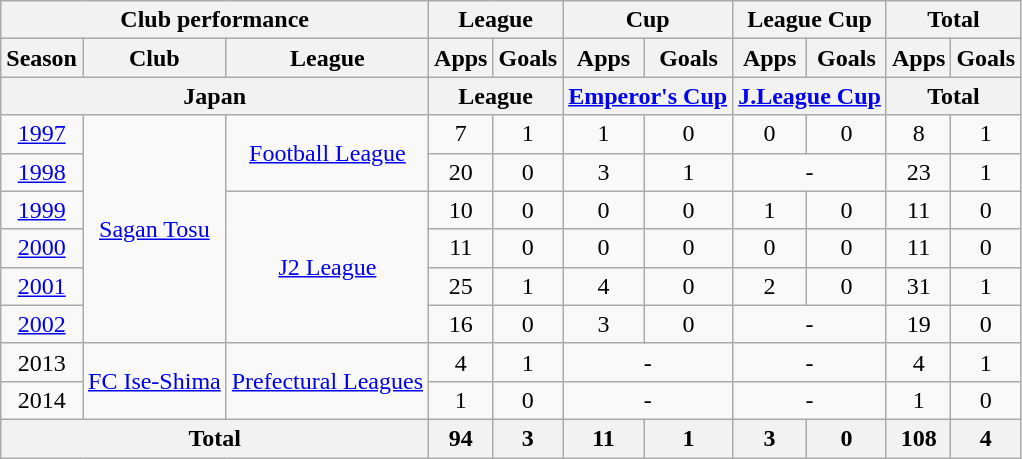<table class="wikitable" style="text-align:center;">
<tr>
<th colspan=3>Club performance</th>
<th colspan=2>League</th>
<th colspan=2>Cup</th>
<th colspan=2>League Cup</th>
<th colspan=2>Total</th>
</tr>
<tr>
<th>Season</th>
<th>Club</th>
<th>League</th>
<th>Apps</th>
<th>Goals</th>
<th>Apps</th>
<th>Goals</th>
<th>Apps</th>
<th>Goals</th>
<th>Apps</th>
<th>Goals</th>
</tr>
<tr>
<th colspan=3>Japan</th>
<th colspan=2>League</th>
<th colspan=2><a href='#'>Emperor's Cup</a></th>
<th colspan=2><a href='#'>J.League Cup</a></th>
<th colspan=2>Total</th>
</tr>
<tr>
<td><a href='#'>1997</a></td>
<td rowspan="6"><a href='#'>Sagan Tosu</a></td>
<td rowspan="2"><a href='#'>Football League</a></td>
<td>7</td>
<td>1</td>
<td>1</td>
<td>0</td>
<td>0</td>
<td>0</td>
<td>8</td>
<td>1</td>
</tr>
<tr>
<td><a href='#'>1998</a></td>
<td>20</td>
<td>0</td>
<td>3</td>
<td>1</td>
<td colspan="2">-</td>
<td>23</td>
<td>1</td>
</tr>
<tr>
<td><a href='#'>1999</a></td>
<td rowspan="4"><a href='#'>J2 League</a></td>
<td>10</td>
<td>0</td>
<td>0</td>
<td>0</td>
<td>1</td>
<td>0</td>
<td>11</td>
<td>0</td>
</tr>
<tr>
<td><a href='#'>2000</a></td>
<td>11</td>
<td>0</td>
<td>0</td>
<td>0</td>
<td>0</td>
<td>0</td>
<td>11</td>
<td>0</td>
</tr>
<tr>
<td><a href='#'>2001</a></td>
<td>25</td>
<td>1</td>
<td>4</td>
<td>0</td>
<td>2</td>
<td>0</td>
<td>31</td>
<td>1</td>
</tr>
<tr>
<td><a href='#'>2002</a></td>
<td>16</td>
<td>0</td>
<td>3</td>
<td>0</td>
<td colspan="2">-</td>
<td>19</td>
<td>0</td>
</tr>
<tr>
<td>2013</td>
<td rowspan="2"><a href='#'>FC Ise-Shima</a></td>
<td rowspan="2"><a href='#'>Prefectural Leagues</a></td>
<td>4</td>
<td>1</td>
<td colspan="2">-</td>
<td colspan="2">-</td>
<td>4</td>
<td>1</td>
</tr>
<tr>
<td>2014</td>
<td>1</td>
<td>0</td>
<td colspan="2">-</td>
<td colspan="2">-</td>
<td>1</td>
<td>0</td>
</tr>
<tr>
<th colspan=3>Total</th>
<th>94</th>
<th>3</th>
<th>11</th>
<th>1</th>
<th>3</th>
<th>0</th>
<th>108</th>
<th>4</th>
</tr>
</table>
